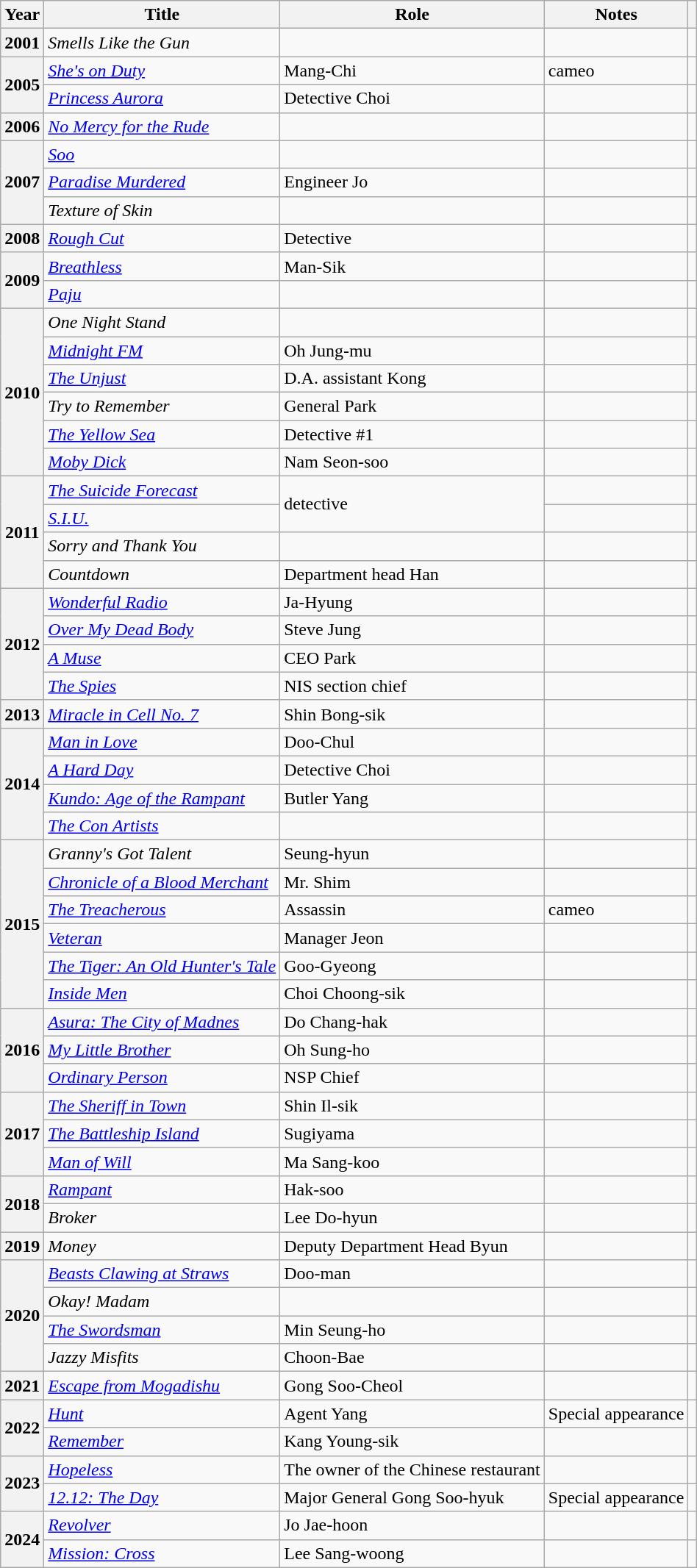<table class="wikitable plainrowheaders">
<tr>
<th scope="col">Year</th>
<th scope="col">Title</th>
<th scope="col">Role</th>
<th scope="col">Notes</th>
<th class="unsortable" scope="col"></th>
</tr>
<tr>
<th scope="row">2001</th>
<td><em>Smells Like the Gun</em></td>
<td></td>
<td></td>
<td style="text-align:center"></td>
</tr>
<tr>
<th rowspan="2" scope="row">2005</th>
<td><em><a href='#'>She's on Duty</a></em></td>
<td>Mang-Chi</td>
<td>cameo</td>
<td></td>
</tr>
<tr>
<td><a href='#'><em>Princess Aurora</em></a></td>
<td>Detective Choi</td>
<td></td>
<td style="text-align:center"></td>
</tr>
<tr>
<th scope="row">2006</th>
<td><em><a href='#'>No Mercy for the Rude</a></em></td>
<td></td>
<td></td>
<td style="text-align:center"></td>
</tr>
<tr>
<th rowspan="3" scope="row">2007</th>
<td><a href='#'><em>Soo</em></a></td>
<td></td>
<td></td>
<td style="text-align:center"></td>
</tr>
<tr>
<td><em><a href='#'>Paradise Murdered</a></em></td>
<td>Engineer Jo</td>
<td></td>
<td style="text-align:center"></td>
</tr>
<tr>
<td><em>Texture of Skin</em></td>
<td></td>
<td></td>
<td></td>
</tr>
<tr>
<th scope="row">2008</th>
<td><a href='#'><em>Rough Cut</em></a></td>
<td>Detective</td>
<td></td>
<td style="text-align:center"></td>
</tr>
<tr>
<th rowspan="2" scope="row">2009</th>
<td><a href='#'><em>Breathless</em></a></td>
<td>Man-Sik</td>
<td></td>
<td style="text-align:center"></td>
</tr>
<tr>
<td><a href='#'><em>Paju</em></a></td>
<td></td>
<td></td>
<td style="text-align:center"></td>
</tr>
<tr>
<th rowspan="6" scope="row">2010</th>
<td><em>One Night Stand</em></td>
<td></td>
<td></td>
<td></td>
</tr>
<tr>
<td><em><a href='#'>Midnight FM</a></em></td>
<td>Oh Jung-mu</td>
<td></td>
<td></td>
</tr>
<tr>
<td><em><a href='#'>The Unjust</a></em></td>
<td>D.A. assistant Kong</td>
<td></td>
<td></td>
</tr>
<tr>
<td><em>Try to Remember</em></td>
<td>General Park</td>
<td></td>
<td></td>
</tr>
<tr>
<td><a href='#'><em>The Yellow Sea</em></a></td>
<td>Detective #1</td>
<td></td>
<td></td>
</tr>
<tr>
<td><a href='#'><em>Moby Dick</em></a></td>
<td>Nam Seon-soo</td>
<td></td>
<td></td>
</tr>
<tr>
<th rowspan="4" scope="row">2011</th>
<td><em><a href='#'>The Suicide Forecast</a></em></td>
<td rowspan="2">detective</td>
<td></td>
<td></td>
</tr>
<tr>
<td><a href='#'><em>S.I.U.</em></a></td>
<td></td>
<td></td>
</tr>
<tr>
<td><em>Sorry and Thank You</em></td>
<td></td>
<td></td>
<td></td>
</tr>
<tr>
<td><em>Countdown</em></td>
<td>Department head Han</td>
<td></td>
<td></td>
</tr>
<tr>
<th rowspan="4" scope="row">2012</th>
<td><em><a href='#'>Wonderful Radio</a></em></td>
<td>Ja-Hyung</td>
<td></td>
<td></td>
</tr>
<tr>
<td><a href='#'><em>Over My Dead Body</em></a></td>
<td>Steve Jung</td>
<td></td>
<td></td>
</tr>
<tr>
<td><a href='#'><em>A Muse</em></a></td>
<td>CEO Park</td>
<td></td>
<td></td>
</tr>
<tr>
<td><a href='#'><em>The Spies</em></a></td>
<td>NIS section chief</td>
<td></td>
<td></td>
</tr>
<tr>
<th scope="row">2013</th>
<td><em><a href='#'>Miracle in Cell No. 7</a></em></td>
<td>Shin Bong-sik</td>
<td></td>
<td></td>
</tr>
<tr>
<th rowspan="4" scope="row">2014</th>
<td><em><a href='#'>Man in Love</a></em></td>
<td>Doo-Chul</td>
<td></td>
<td></td>
</tr>
<tr>
<td><em><a href='#'>A Hard Day</a></em></td>
<td>Detective Choi</td>
<td></td>
<td></td>
</tr>
<tr>
<td><em><a href='#'>Kundo: Age of the Rampant</a></em></td>
<td>Butler Yang</td>
<td></td>
<td></td>
</tr>
<tr>
<td><a href='#'><em>The Con Artists</em></a></td>
<td></td>
<td></td>
<td></td>
</tr>
<tr>
<th rowspan="6" scope="row">2015</th>
<td><em>Granny's Got Talent</em></td>
<td>Seung-hyun</td>
<td></td>
<td></td>
</tr>
<tr>
<td><a href='#'><em>Chronicle of a Blood Merchant</em></a></td>
<td>Mr. Shim</td>
<td></td>
<td></td>
</tr>
<tr>
<td><em><a href='#'>The Treacherous</a></em></td>
<td>Assassin</td>
<td>cameo</td>
<td></td>
</tr>
<tr>
<td><a href='#'><em>Veteran</em></a></td>
<td>Manager Jeon</td>
<td></td>
<td></td>
</tr>
<tr>
<td><em><a href='#'>The Tiger: An Old Hunter's Tale</a></em></td>
<td>Goo-Gyeong</td>
<td></td>
<td></td>
</tr>
<tr>
<td><a href='#'><em>Inside Men</em></a></td>
<td>Choi Choong-sik</td>
<td></td>
<td></td>
</tr>
<tr>
<th rowspan="3" scope="row">2016</th>
<td><a href='#'><em>Asura: The City of Madnes</em></a></td>
<td>Do Chang-hak</td>
<td></td>
<td></td>
</tr>
<tr>
<td><em><a href='#'>My Little Brother</a></em></td>
<td>Oh Sung-ho</td>
<td></td>
<td></td>
</tr>
<tr>
<td><em><a href='#'>Ordinary Person</a></em></td>
<td>NSP Chief</td>
<td></td>
<td></td>
</tr>
<tr>
<th rowspan="3" scope="row">2017</th>
<td><em><a href='#'>The Sheriff in Town</a></em></td>
<td>Shin Il-sik</td>
<td></td>
<td></td>
</tr>
<tr>
<td><em><a href='#'>The Battleship Island</a></em></td>
<td>Sugiyama</td>
<td></td>
<td></td>
</tr>
<tr>
<td><em><a href='#'>Man of Will</a></em></td>
<td>Ma Sang-koo</td>
<td></td>
<td></td>
</tr>
<tr>
<th rowspan="2" scope="row">2018</th>
<td><a href='#'><em>Rampant</em></a></td>
<td>Hak-soo</td>
<td></td>
<td></td>
</tr>
<tr>
<td><em>Broker</em></td>
<td>Lee Do-hyun</td>
<td></td>
<td></td>
</tr>
<tr>
<th scope="row">2019</th>
<td><em>Money</em></td>
<td>Deputy Department Head Byun</td>
<td></td>
<td></td>
</tr>
<tr>
<th rowspan="4" scope="row">2020</th>
<td><em><a href='#'>Beasts Clawing at Straws</a></em></td>
<td>Doo-man</td>
<td></td>
<td></td>
</tr>
<tr>
<td><em>Okay! Madam</em></td>
<td></td>
<td></td>
<td></td>
</tr>
<tr>
<td><a href='#'><em>The Swordsman</em></a></td>
<td>Min Seung-ho</td>
<td></td>
<td></td>
</tr>
<tr>
<td><em>Jazzy Misfits</em></td>
<td>Choon-Bae</td>
<td></td>
<td></td>
</tr>
<tr>
<th scope="row">2021</th>
<td><em><a href='#'>Escape from Mogadishu</a></em></td>
<td>Gong Soo-Cheol</td>
<td></td>
<td></td>
</tr>
<tr>
<th scope="row" rowspan=2>2022</th>
<td><em><a href='#'>Hunt</a></em></td>
<td>Agent Yang</td>
<td>Special appearance</td>
<td></td>
</tr>
<tr>
<td><em><a href='#'>Remember</a></em></td>
<td>Kang Young-sik</td>
<td></td>
<td></td>
</tr>
<tr>
<th scope="row" rowspan=2>2023</th>
<td><em><a href='#'>Hopeless</a></em></td>
<td>The owner of the Chinese restaurant</td>
<td></td>
<td></td>
</tr>
<tr>
<td><em><a href='#'>12.12: The Day</a></em></td>
<td>Major General Gong Soo-hyuk</td>
<td>Special appearance</td>
<td></td>
</tr>
<tr>
<th scope="row" rowspan=2>2024</th>
<td><em><a href='#'>Revolver</a></em></td>
<td>Jo Jae-hoon</td>
<td></td>
<td></td>
</tr>
<tr>
<td><em><a href='#'>Mission: Cross</a></em></td>
<td>Lee Sang-woong</td>
<td></td>
<td></td>
</tr>
</table>
